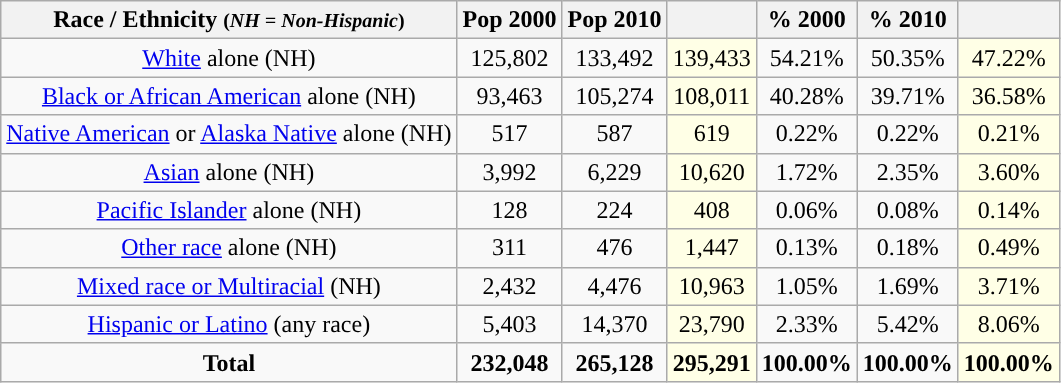<table class="wikitable" style="text-align:center;">
<tr>
<th>Race / Ethnicity <small>(<em>NH = Non-Hispanic</em>)</small></th>
<th>Pop 2000</th>
<th>Pop 2010</th>
<th></th>
<th>% 2000</th>
<th>% 2010</th>
<th></th>
</tr>
<tr>
<td><a href='#'>White</a> alone (NH)</td>
<td>125,802</td>
<td>133,492</td>
<td style='background: #ffffe6;'>139,433</td>
<td>54.21%</td>
<td>50.35%</td>
<td style='background: #ffffe6;'>47.22%</td>
</tr>
<tr>
<td><a href='#'>Black or African American</a> alone (NH)</td>
<td>93,463</td>
<td>105,274</td>
<td style='background: #ffffe6;'>108,011</td>
<td>40.28%</td>
<td>39.71%</td>
<td style='background: #ffffe6;'>36.58%</td>
</tr>
<tr>
<td><a href='#'>Native American</a> or <a href='#'>Alaska Native</a> alone (NH)</td>
<td>517</td>
<td>587</td>
<td style='background: #ffffe6;'>619</td>
<td>0.22%</td>
<td>0.22%</td>
<td style='background: #ffffe6;'>0.21%</td>
</tr>
<tr>
<td><a href='#'>Asian</a> alone (NH)</td>
<td>3,992</td>
<td>6,229</td>
<td style='background: #ffffe6;'>10,620</td>
<td>1.72%</td>
<td>2.35%</td>
<td style='background: #ffffe6;'>3.60%</td>
</tr>
<tr>
<td><a href='#'>Pacific Islander</a> alone (NH)</td>
<td>128</td>
<td>224</td>
<td style='background: #ffffe6;'>408</td>
<td>0.06%</td>
<td>0.08%</td>
<td style='background: #ffffe6;'>0.14%</td>
</tr>
<tr>
<td><a href='#'>Other race</a> alone (NH)</td>
<td>311</td>
<td>476</td>
<td style='background: #ffffe6;'>1,447</td>
<td>0.13%</td>
<td>0.18%</td>
<td style='background: #ffffe6;'>0.49%</td>
</tr>
<tr>
<td><a href='#'>Mixed race or Multiracial</a> (NH)</td>
<td>2,432</td>
<td>4,476</td>
<td style='background: #ffffe6;'>10,963</td>
<td>1.05%</td>
<td>1.69%</td>
<td style='background: #ffffe6;'>3.71%</td>
</tr>
<tr>
<td><a href='#'>Hispanic or Latino</a> (any race)</td>
<td>5,403</td>
<td>14,370</td>
<td style='background: #ffffe6;'>23,790</td>
<td>2.33%</td>
<td>5.42%</td>
<td style='background: #ffffe6;'>8.06%</td>
</tr>
<tr>
<td><strong>Total</strong></td>
<td><strong>232,048</strong></td>
<td><strong>265,128</strong></td>
<td style='background: #ffffe6;'><strong>295,291</strong></td>
<td><strong>100.00%</strong></td>
<td><strong>100.00%</strong></td>
<td style='background: #ffffe6;'><strong>100.00%</strong></td>
</tr>
</table>
